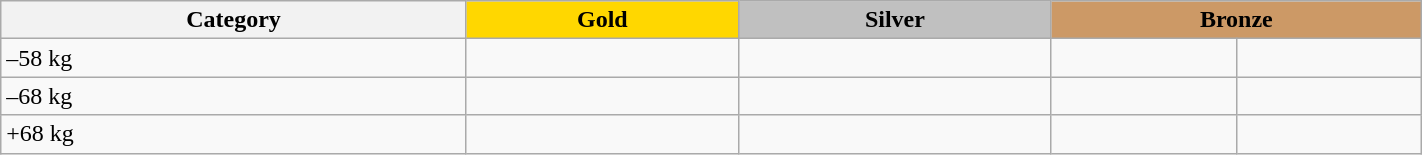<table class=wikitable  width=75%>
<tr>
<th>Category</th>
<th style="background: gold">Gold</th>
<th style="background: silver">Silver</th>
<th style="background: #cc9966" colspan=2>Bronze</th>
</tr>
<tr>
<td>–58 kg</td>
<td></td>
<td></td>
<td></td>
<td></td>
</tr>
<tr>
<td>–68 kg</td>
<td></td>
<td></td>
<td></td>
<td></td>
</tr>
<tr>
<td>+68 kg</td>
<td></td>
<td></td>
<td></td>
<td></td>
</tr>
</table>
